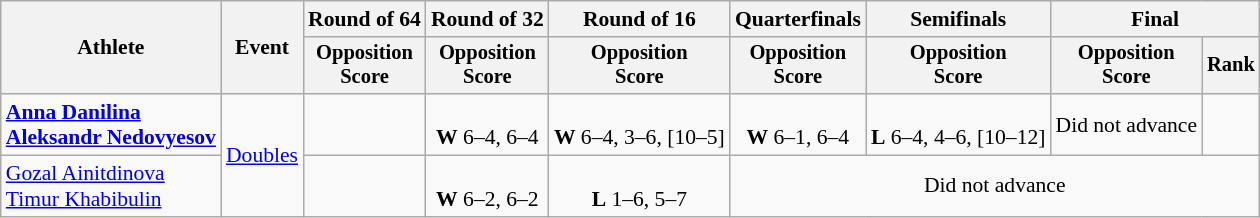<table class=wikitable style="font-size:90%; text-align:center;">
<tr>
<th rowspan="2">Athlete</th>
<th rowspan="2">Event</th>
<th>Round of 64</th>
<th>Round of 32</th>
<th>Round of 16</th>
<th>Quarterfinals</th>
<th>Semifinals</th>
<th colspan=2>Final</th>
</tr>
<tr style="font-size:95%">
<th>Opposition<br>Score</th>
<th>Opposition<br>Score</th>
<th>Opposition<br>Score</th>
<th>Opposition<br>Score</th>
<th>Opposition<br>Score</th>
<th>Opposition<br>Score</th>
<th>Rank</th>
</tr>
<tr>
<td align=left><strong><a href='#'>Anna Danilina</a><br><a href='#'>Aleksandr Nedovyesov</a></strong></td>
<td align=left rowspan=2><a href='#'>Doubles</a></td>
<td></td>
<td><br><strong>W</strong> 6–4, 6–4</td>
<td><br><strong>W</strong> 6–4, 3–6, [10–5]</td>
<td><br><strong>W</strong> 6–1, 6–4</td>
<td><br><strong>L</strong> 6–4, 4–6, [10–12]</td>
<td>Did not advance</td>
<td></td>
</tr>
<tr>
<td align=left><a href='#'>Gozal Ainitdinova</a><br><a href='#'>Timur Khabibulin</a></td>
<td></td>
<td><br><strong>W</strong> 6–2, 6–2</td>
<td><br><strong>L</strong> 1–6, 5–7</td>
<td colspan=4>Did not advance</td>
</tr>
</table>
